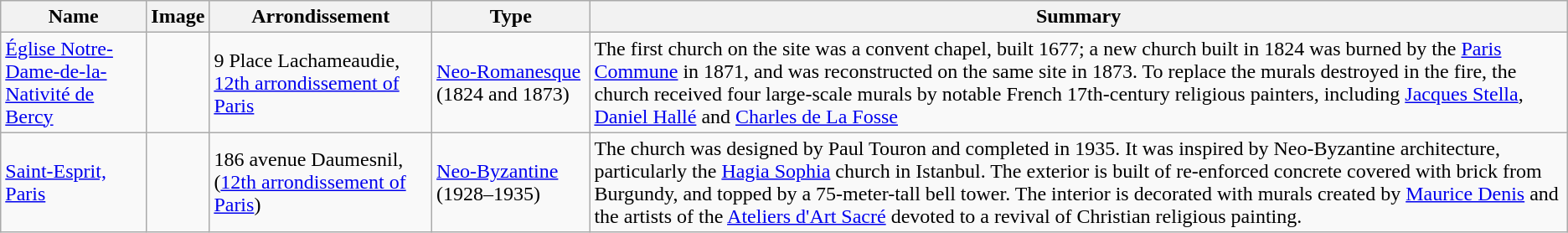<table class="wikitable sortable">
<tr>
<th>Name</th>
<th>Image</th>
<th>Arrondissement</th>
<th>Type</th>
<th>Summary</th>
</tr>
<tr>
<td><a href='#'>Église Notre-Dame-de-la-Nativité de Bercy</a></td>
<td></td>
<td>9 Place Lachameaudie, <a href='#'>12th arrondissement of Paris</a></td>
<td><a href='#'>Neo-Romanesque</a> (1824 and 1873)</td>
<td>The first church on the site was a convent chapel, built 1677; a new church built in 1824 was burned by the <a href='#'>Paris Commune</a> in 1871, and was reconstructed on the same site in 1873. To replace the murals destroyed in the fire, the church received four large-scale murals by notable French 17th-century religious painters, including <a href='#'>Jacques Stella</a>, <a href='#'>Daniel Hallé</a> and <a href='#'>Charles de La Fosse</a><br></td>
</tr>
<tr>
<td><a href='#'>Saint-Esprit, Paris</a></td>
<td></td>
<td>186 avenue Daumesnil, (<a href='#'>12th arrondissement of Paris</a>)</td>
<td><a href='#'>Neo-Byzantine</a> (1928–1935)</td>
<td>The church was designed by Paul Touron and completed in 1935. It was inspired by Neo-Byzantine architecture, particularly the <a href='#'>Hagia Sophia</a> church in Istanbul. The exterior is built of re-enforced concrete covered with brick from Burgundy, and topped by a 75-meter-tall bell tower. The interior is decorated with murals created by <a href='#'>Maurice Denis</a> and the artists of the <a href='#'>Ateliers d'Art Sacré</a> devoted to a revival of Christian religious painting.</td>
</tr>
</table>
